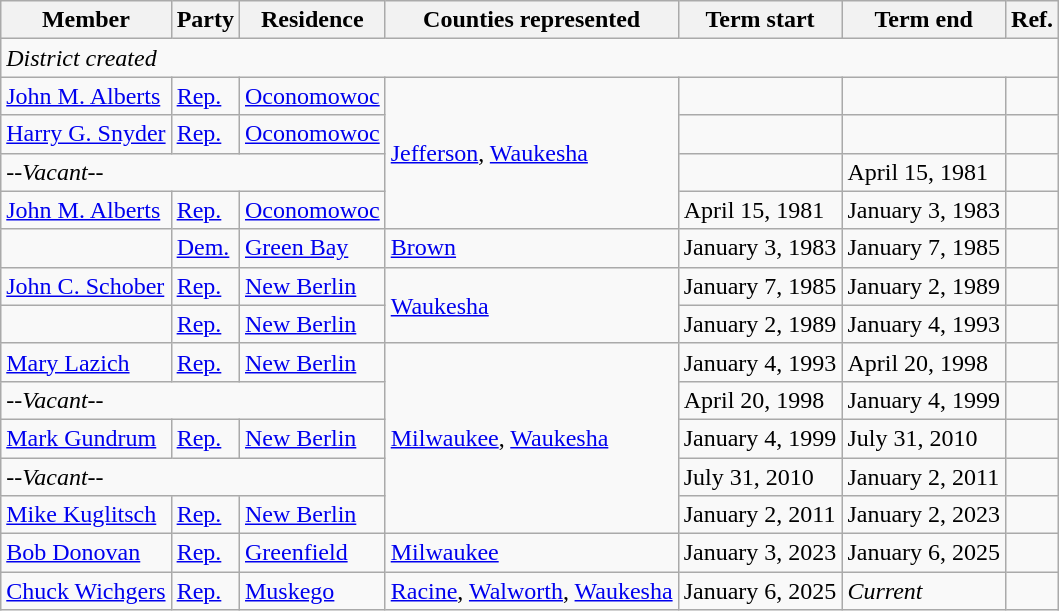<table class="wikitable">
<tr>
<th>Member</th>
<th>Party</th>
<th>Residence</th>
<th>Counties represented</th>
<th>Term start</th>
<th>Term end</th>
<th>Ref.</th>
</tr>
<tr>
<td colspan="7"><em>District created</em></td>
</tr>
<tr>
<td><a href='#'>John M. Alberts</a></td>
<td><a href='#'>Rep.</a></td>
<td><a href='#'>Oconomowoc</a></td>
<td rowspan="4"><a href='#'>Jefferson</a>, <a href='#'>Waukesha</a></td>
<td></td>
<td></td>
<td></td>
</tr>
<tr>
<td><a href='#'>Harry G. Snyder</a></td>
<td><a href='#'>Rep.</a></td>
<td><a href='#'>Oconomowoc</a></td>
<td></td>
<td></td>
<td></td>
</tr>
<tr>
<td colspan="3"><em>--Vacant--</em></td>
<td></td>
<td>April 15, 1981</td>
<td></td>
</tr>
<tr>
<td><a href='#'>John M. Alberts</a></td>
<td><a href='#'>Rep.</a></td>
<td><a href='#'>Oconomowoc</a></td>
<td>April 15, 1981</td>
<td>January 3, 1983</td>
<td></td>
</tr>
<tr>
<td></td>
<td><a href='#'>Dem.</a></td>
<td><a href='#'>Green Bay</a></td>
<td><a href='#'>Brown</a></td>
<td>January 3, 1983</td>
<td>January 7, 1985</td>
<td></td>
</tr>
<tr>
<td><a href='#'>John C. Schober</a></td>
<td><a href='#'>Rep.</a></td>
<td><a href='#'>New Berlin</a></td>
<td rowspan="2"><a href='#'>Waukesha</a></td>
<td>January 7, 1985</td>
<td>January 2, 1989</td>
<td></td>
</tr>
<tr>
<td></td>
<td><a href='#'>Rep.</a></td>
<td><a href='#'>New Berlin</a></td>
<td>January 2, 1989</td>
<td>January 4, 1993</td>
<td></td>
</tr>
<tr>
<td><a href='#'>Mary Lazich</a></td>
<td><a href='#'>Rep.</a></td>
<td><a href='#'>New Berlin</a></td>
<td rowspan="5"><a href='#'>Milwaukee</a>, <a href='#'>Waukesha</a></td>
<td>January 4, 1993</td>
<td>April 20, 1998</td>
<td></td>
</tr>
<tr>
<td colspan="3"><em>--Vacant--</em></td>
<td>April 20, 1998</td>
<td>January 4, 1999</td>
<td></td>
</tr>
<tr>
<td><a href='#'>Mark Gundrum</a></td>
<td><a href='#'>Rep.</a></td>
<td><a href='#'>New Berlin</a></td>
<td>January 4, 1999</td>
<td>July 31, 2010</td>
<td></td>
</tr>
<tr>
<td colspan="3"><em>--Vacant--</em></td>
<td>July 31, 2010</td>
<td>January 2, 2011</td>
<td></td>
</tr>
<tr>
<td><a href='#'>Mike Kuglitsch</a></td>
<td><a href='#'>Rep.</a></td>
<td><a href='#'>New Berlin</a></td>
<td>January 2, 2011</td>
<td>January 2, 2023</td>
<td></td>
</tr>
<tr>
<td><a href='#'>Bob Donovan</a></td>
<td><a href='#'>Rep.</a></td>
<td><a href='#'>Greenfield</a></td>
<td><a href='#'>Milwaukee</a></td>
<td>January 3, 2023</td>
<td>January 6, 2025</td>
<td></td>
</tr>
<tr>
<td><a href='#'>Chuck Wichgers</a></td>
<td><a href='#'>Rep.</a></td>
<td><a href='#'>Muskego</a></td>
<td><a href='#'>Racine</a>, <a href='#'>Walworth</a>, <a href='#'>Waukesha</a></td>
<td>January 6, 2025</td>
<td><em>Current</em></td>
<td></td>
</tr>
</table>
